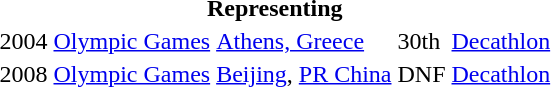<table>
<tr>
<th colspan="5">Representing </th>
</tr>
<tr>
<td>2004</td>
<td><a href='#'>Olympic Games</a></td>
<td><a href='#'>Athens, Greece</a></td>
<td>30th</td>
<td><a href='#'>Decathlon</a></td>
</tr>
<tr>
<td>2008</td>
<td><a href='#'>Olympic Games</a></td>
<td><a href='#'>Beijing</a>, <a href='#'>PR China</a></td>
<td>DNF</td>
<td><a href='#'>Decathlon</a></td>
</tr>
</table>
